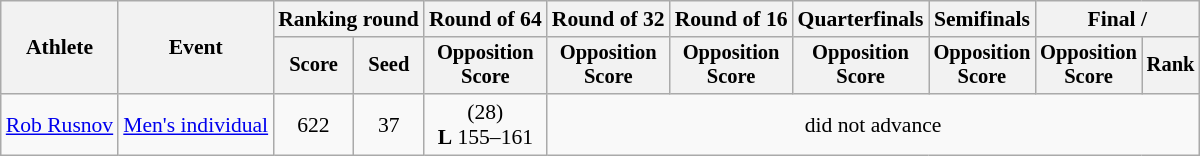<table class="wikitable" style="font-size:90%">
<tr>
<th rowspan="2">Athlete</th>
<th rowspan="2">Event</th>
<th colspan="2">Ranking round</th>
<th>Round of 64</th>
<th>Round of 32</th>
<th>Round of 16</th>
<th>Quarterfinals</th>
<th>Semifinals</th>
<th colspan="2">Final / </th>
</tr>
<tr style="font-size:95%">
<th>Score</th>
<th>Seed</th>
<th>Opposition<br>Score</th>
<th>Opposition<br>Score</th>
<th>Opposition<br>Score</th>
<th>Opposition<br>Score</th>
<th>Opposition<br>Score</th>
<th>Opposition<br>Score</th>
<th>Rank</th>
</tr>
<tr align=center>
<td align=left><a href='#'>Rob Rusnov</a></td>
<td align=left><a href='#'>Men's individual</a></td>
<td>622</td>
<td>37</td>
<td> (28)<br><strong>L</strong> 155–161</td>
<td colspan=6>did not advance</td>
</tr>
</table>
